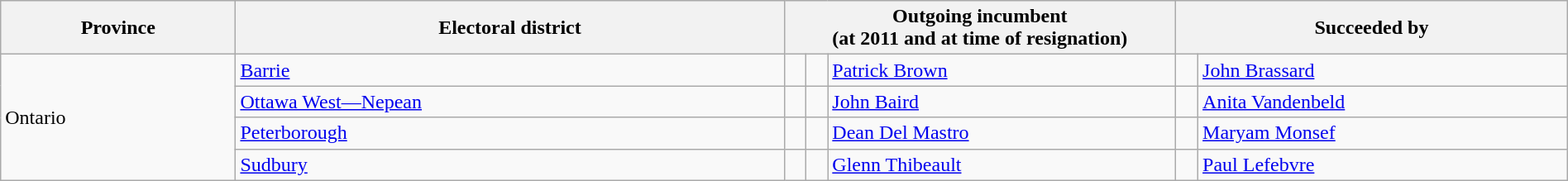<table class="wikitable" style="width:100%;">
<tr align="center">
<th style="width:15%;">Province</th>
<th style="width:35%;">Electoral district</th>
<th style="width:25%;" colspan="3">Outgoing incumbent<br>(at 2011 and at time of resignation)</th>
<th style="width:25%;" colspan="2">Succeeded by</th>
</tr>
<tr>
<td rowspan="4">Ontario</td>
<td><a href='#'>Barrie</a></td>
<td></td>
<td></td>
<td><a href='#'>Patrick Brown</a></td>
<td></td>
<td><a href='#'>John Brassard</a></td>
</tr>
<tr>
<td><a href='#'>Ottawa West—Nepean</a></td>
<td></td>
<td></td>
<td><a href='#'>John Baird</a></td>
<td></td>
<td><a href='#'>Anita Vandenbeld</a></td>
</tr>
<tr>
<td><a href='#'>Peterborough</a></td>
<td></td>
<td></td>
<td><a href='#'>Dean Del Mastro</a></td>
<td></td>
<td><a href='#'>Maryam Monsef</a></td>
</tr>
<tr>
<td><a href='#'>Sudbury</a></td>
<td></td>
<td></td>
<td><a href='#'>Glenn Thibeault</a></td>
<td></td>
<td><a href='#'>Paul Lefebvre</a></td>
</tr>
</table>
